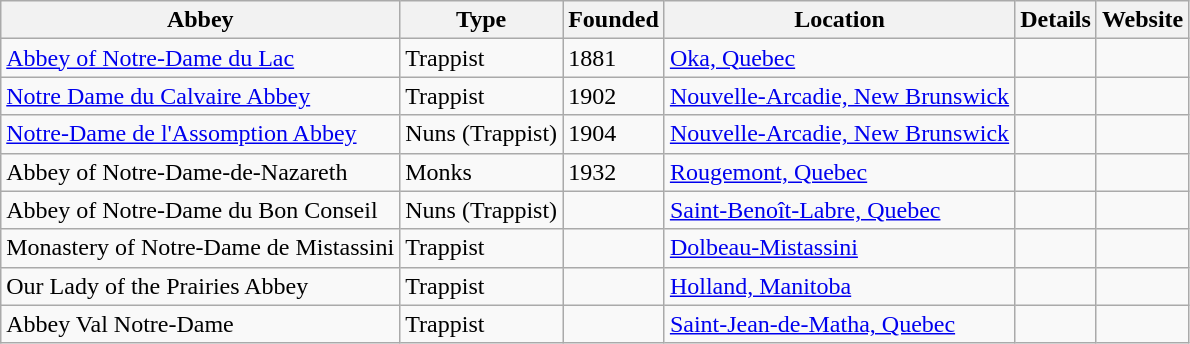<table class="wikitable">
<tr>
<th>Abbey</th>
<th>Type</th>
<th>Founded</th>
<th>Location</th>
<th>Details</th>
<th>Website</th>
</tr>
<tr>
<td><a href='#'>Abbey of Notre-Dame du Lac</a></td>
<td>Trappist</td>
<td>1881</td>
<td><a href='#'>Oka, Quebec</a></td>
<td></td>
<td></td>
</tr>
<tr>
<td><a href='#'>Notre Dame du Calvaire Abbey</a></td>
<td>Trappist</td>
<td>1902</td>
<td><a href='#'>Nouvelle-Arcadie, New Brunswick</a></td>
<td></td>
<td></td>
</tr>
<tr>
<td><a href='#'>Notre-Dame de l'Assomption Abbey</a></td>
<td>Nuns (Trappist)</td>
<td>1904</td>
<td><a href='#'>Nouvelle-Arcadie, New Brunswick</a></td>
<td></td>
<td></td>
</tr>
<tr>
<td>Abbey of Notre-Dame-de-Nazareth</td>
<td>Monks</td>
<td>1932</td>
<td><a href='#'>Rougemont, Quebec</a></td>
<td></td>
<td></td>
</tr>
<tr>
<td>Abbey of Notre-Dame du Bon Conseil</td>
<td>Nuns (Trappist)</td>
<td></td>
<td><a href='#'>Saint-Benoît-Labre, Quebec</a></td>
<td></td>
<td></td>
</tr>
<tr>
<td>Monastery of Notre-Dame de Mistassini</td>
<td>Trappist</td>
<td></td>
<td><a href='#'>Dolbeau-Mistassini</a></td>
<td></td>
<td></td>
</tr>
<tr>
<td>Our Lady of the Prairies Abbey</td>
<td>Trappist</td>
<td></td>
<td><a href='#'>Holland, Manitoba</a></td>
<td></td>
<td></td>
</tr>
<tr>
<td>Abbey Val Notre-Dame</td>
<td>Trappist</td>
<td></td>
<td><a href='#'>Saint-Jean-de-Matha, Quebec</a></td>
<td></td>
<td></td>
</tr>
</table>
